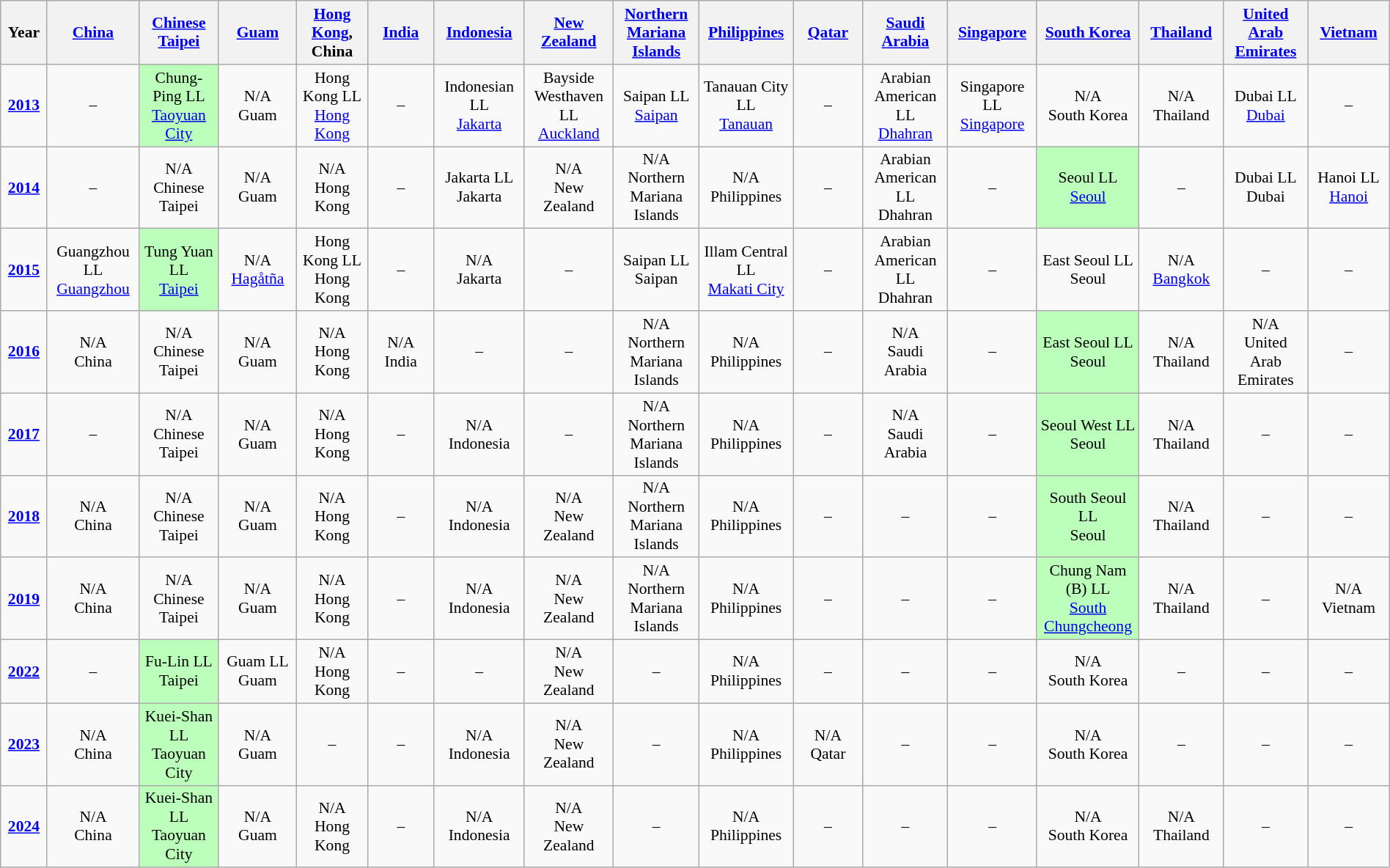<table class="wikitable" width="100%" style="font-size: 90%; text-align: center;">
<tr>
<th width="50">Year</th>
<th width="100" align="center"><a href='#'>China</a></th>
<th width="100" align="center"><a href='#'>Chinese Taipei</a></th>
<th width="100" align="center"><a href='#'>Guam</a></th>
<th width="100" align="center"><a href='#'>Hong Kong</a>, China</th>
<th width="100" align="center"><a href='#'>India</a></th>
<th width="100" align="center"><a href='#'>Indonesia</a></th>
<th width="100" align="center"><a href='#'>New Zealand</a></th>
<th width="100" align="center"><a href='#'>Northern Mariana Islands</a></th>
<th width="100" align="center"><a href='#'>Philippines</a></th>
<th width="100" align="center"><a href='#'>Qatar</a></th>
<th width="100" align="center"><a href='#'>Saudi Arabia</a></th>
<th width="100" align="center"><a href='#'>Singapore</a></th>
<th width="100" align="center"><a href='#'>South Korea</a></th>
<th width="100" align="center"><a href='#'>Thailand</a></th>
<th width="100" align="center"><a href='#'>United Arab Emirates</a></th>
<th width="100" align="center"><a href='#'>Vietnam</a></th>
</tr>
<tr>
<td><strong><a href='#'>2013</a></strong></td>
<td>–</td>
<td style="background:#bfb;">Chung-Ping LL<br><a href='#'>Taoyuan City</a></td>
<td>N/A<br>Guam</td>
<td>Hong Kong LL<br><a href='#'>Hong Kong</a></td>
<td>–</td>
<td>Indonesian LL<br><a href='#'>Jakarta</a></td>
<td>Bayside Westhaven LL<br><a href='#'>Auckland</a></td>
<td>Saipan LL<br><a href='#'>Saipan</a></td>
<td>Tanauan City LL<br><a href='#'>Tanauan</a></td>
<td>–</td>
<td>Arabian American LL<br><a href='#'>Dhahran</a></td>
<td>Singapore LL<br><a href='#'>Singapore</a></td>
<td>N/A<br>South Korea</td>
<td>N/A<br>Thailand</td>
<td>Dubai LL<br><a href='#'>Dubai</a></td>
<td>–</td>
</tr>
<tr>
<td><strong><a href='#'>2014</a></strong></td>
<td>–</td>
<td>N/A<br>Chinese Taipei</td>
<td>N/A<br>Guam</td>
<td>N/A<br>Hong Kong</td>
<td>–</td>
<td>Jakarta LL<br>Jakarta</td>
<td>N/A<br>New Zealand</td>
<td>N/A<br>Northern Mariana Islands</td>
<td>N/A<br>Philippines</td>
<td>–</td>
<td>Arabian American LL<br>Dhahran</td>
<td>–</td>
<td style="background:#bfb;">Seoul LL<br><a href='#'>Seoul</a></td>
<td>–</td>
<td>Dubai LL<br>Dubai</td>
<td>Hanoi LL<br><a href='#'>Hanoi</a></td>
</tr>
<tr>
<td><strong><a href='#'>2015</a></strong></td>
<td>Guangzhou LL<br><a href='#'>Guangzhou</a></td>
<td style="background:#bfb;">Tung Yuan LL<br><a href='#'>Taipei</a></td>
<td>N/A<br><a href='#'>Hagåtña</a></td>
<td>Hong Kong LL<br>Hong Kong</td>
<td>–</td>
<td>N/A<br>Jakarta</td>
<td>–</td>
<td>Saipan LL<br>Saipan</td>
<td>Illam Central LL<br><a href='#'>Makati City</a></td>
<td>–</td>
<td>Arabian American LL<br>Dhahran</td>
<td>–</td>
<td>East Seoul LL<br>Seoul</td>
<td>N/A<br><a href='#'>Bangkok</a></td>
<td>–</td>
<td>–</td>
</tr>
<tr>
<td><strong><a href='#'>2016</a></strong></td>
<td>N/A<br>China</td>
<td>N/A<br>Chinese Taipei</td>
<td>N/A<br>Guam</td>
<td>N/A<br>Hong Kong</td>
<td>N/A<br>India</td>
<td>–</td>
<td>–</td>
<td>N/A<br>Northern Mariana Islands</td>
<td>N/A<br>Philippines</td>
<td>–</td>
<td>N/A<br>Saudi Arabia</td>
<td>–</td>
<td style="background:#bfb;">East Seoul LL<br>Seoul</td>
<td>N/A<br>Thailand</td>
<td>N/A<br>United Arab Emirates</td>
<td>–</td>
</tr>
<tr>
<td><strong><a href='#'>2017</a></strong></td>
<td>–</td>
<td>N/A<br>Chinese Taipei</td>
<td>N/A<br>Guam</td>
<td>N/A<br>Hong Kong</td>
<td>–</td>
<td>N/A<br>Indonesia</td>
<td>–</td>
<td>N/A<br>Northern Mariana Islands</td>
<td>N/A<br>Philippines</td>
<td>–</td>
<td>N/A<br>Saudi Arabia</td>
<td>–</td>
<td style="background:#bfb;">Seoul West LL<br>Seoul</td>
<td>N/A<br>Thailand</td>
<td>–</td>
<td>–</td>
</tr>
<tr>
<td><strong><a href='#'>2018</a></strong></td>
<td>N/A<br>China</td>
<td>N/A<br>Chinese Taipei</td>
<td>N/A<br>Guam</td>
<td>N/A<br>Hong Kong</td>
<td>–</td>
<td>N/A<br>Indonesia</td>
<td>N/A<br>New Zealand</td>
<td>N/A<br>Northern Mariana Islands</td>
<td>N/A<br>Philippines</td>
<td>–</td>
<td>–</td>
<td>–</td>
<td style="background:#bfb;">South Seoul LL<br>Seoul</td>
<td>N/A<br>Thailand</td>
<td>–</td>
<td>–</td>
</tr>
<tr>
<td><strong><a href='#'>2019</a></strong></td>
<td>N/A<br>China</td>
<td>N/A<br>Chinese Taipei</td>
<td>N/A<br>Guam</td>
<td>N/A<br>Hong Kong</td>
<td>–</td>
<td>N/A<br>Indonesia</td>
<td>N/A<br>New Zealand</td>
<td>N/A<br>Northern Mariana Islands</td>
<td>N/A<br>Philippines</td>
<td>–</td>
<td>–</td>
<td>–</td>
<td style="background:#bfb;">Chung Nam (B) LL<br><a href='#'>South Chungcheong</a></td>
<td>N/A<br>Thailand</td>
<td>–</td>
<td>N/A<br>Vietnam</td>
</tr>
<tr>
<td><strong><a href='#'>2022</a></strong></td>
<td>–</td>
<td style="background:#bfb;">Fu-Lin LL<br>Taipei</td>
<td>Guam LL<br>Guam</td>
<td>N/A<br>Hong Kong</td>
<td>–</td>
<td>–</td>
<td>N/A<br>New Zealand</td>
<td>–</td>
<td>N/A<br>Philippines</td>
<td>–</td>
<td>–</td>
<td>–</td>
<td>N/A<br>South Korea</td>
<td>–</td>
<td>–</td>
<td>–</td>
</tr>
<tr>
<td><strong><a href='#'>2023</a></strong></td>
<td>N/A<br>China</td>
<td style="background:#bfb;">Kuei-Shan LL<br>Taoyuan City</td>
<td>N/A<br>Guam</td>
<td>–</td>
<td>–</td>
<td>N/A<br>Indonesia</td>
<td>N/A<br>New Zealand</td>
<td>–</td>
<td>N/A<br>Philippines</td>
<td>N/A<br>Qatar</td>
<td>–</td>
<td>–</td>
<td>N/A<br>South Korea</td>
<td>–</td>
<td>–</td>
<td>–</td>
</tr>
<tr>
<td><strong><a href='#'>2024</a></strong></td>
<td>N/A<br>China</td>
<td style="background:#bfb;">Kuei-Shan LL<br>Taoyuan City</td>
<td>N/A<br>Guam</td>
<td>N/A<br>Hong Kong</td>
<td>–</td>
<td>N/A<br>Indonesia</td>
<td>N/A<br>New Zealand</td>
<td>–</td>
<td>N/A<br>Philippines</td>
<td>–</td>
<td>–</td>
<td>–</td>
<td>N/A<br>South Korea</td>
<td>N/A<br>Thailand</td>
<td>–</td>
<td>–</td>
</tr>
</table>
